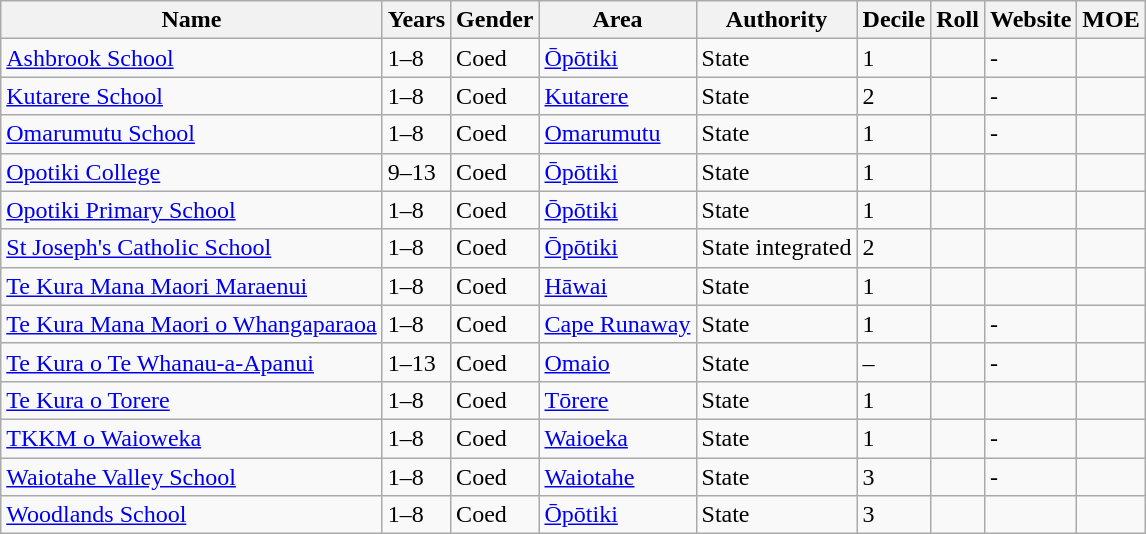<table class="wikitable sortable">
<tr>
<th>Name</th>
<th>Years</th>
<th>Gender</th>
<th>Area</th>
<th>Authority</th>
<th>Decile</th>
<th>Roll</th>
<th>Website</th>
<th>MOE</th>
</tr>
<tr>
<td><a href='#'>Ashbrook School</a></td>
<td>1–8</td>
<td>Coed</td>
<td><a href='#'>Ōpōtiki</a></td>
<td>State</td>
<td>1</td>
<td></td>
<td>-</td>
<td></td>
</tr>
<tr>
<td><a href='#'>Kutarere School</a></td>
<td>1–8</td>
<td>Coed</td>
<td><a href='#'>Kutarere</a></td>
<td>State</td>
<td>2</td>
<td></td>
<td>-</td>
<td></td>
</tr>
<tr>
<td><a href='#'>Omarumutu School</a></td>
<td>1–8</td>
<td>Coed</td>
<td><a href='#'>Omarumutu</a></td>
<td>State</td>
<td>1</td>
<td></td>
<td>-</td>
<td></td>
</tr>
<tr>
<td><a href='#'>Opotiki College</a></td>
<td>9–13</td>
<td>Coed</td>
<td><a href='#'>Ōpōtiki</a></td>
<td>State</td>
<td>1</td>
<td></td>
<td></td>
<td></td>
</tr>
<tr>
<td><a href='#'>Opotiki Primary School</a></td>
<td>1–8</td>
<td>Coed</td>
<td><a href='#'>Ōpōtiki</a></td>
<td>State</td>
<td>1</td>
<td></td>
<td></td>
<td></td>
</tr>
<tr>
<td><a href='#'>St Joseph's Catholic School</a></td>
<td>1–8</td>
<td>Coed</td>
<td><a href='#'>Ōpōtiki</a></td>
<td>State integrated</td>
<td>2</td>
<td></td>
<td></td>
<td></td>
</tr>
<tr>
<td><a href='#'>Te Kura Mana Maori Maraenui</a></td>
<td>1–8</td>
<td>Coed</td>
<td><a href='#'>Hāwai</a></td>
<td>State</td>
<td>1</td>
<td></td>
<td></td>
<td></td>
</tr>
<tr>
<td><a href='#'>Te Kura Mana Maori o Whangaparaoa</a></td>
<td>1–8</td>
<td>Coed</td>
<td><a href='#'>Cape Runaway</a></td>
<td>State</td>
<td>1</td>
<td></td>
<td>-</td>
<td></td>
</tr>
<tr>
<td><a href='#'>Te Kura o Te Whanau-a-Apanui</a></td>
<td>1–13</td>
<td>Coed</td>
<td><a href='#'>Omaio</a></td>
<td>State</td>
<td>–</td>
<td></td>
<td>-</td>
<td></td>
</tr>
<tr>
<td><a href='#'>Te Kura o Torere</a></td>
<td>1–8</td>
<td>Coed</td>
<td><a href='#'>Tōrere</a></td>
<td>State</td>
<td>1</td>
<td></td>
<td></td>
<td></td>
</tr>
<tr>
<td><a href='#'>TKKM o Waioweka</a></td>
<td>1–8</td>
<td>Coed</td>
<td><a href='#'>Waioeka</a></td>
<td>State</td>
<td>1</td>
<td></td>
<td>-</td>
<td></td>
</tr>
<tr>
<td><a href='#'>Waiotahe Valley School</a></td>
<td>1–8</td>
<td>Coed</td>
<td><a href='#'>Waiotahe</a></td>
<td>State</td>
<td>3</td>
<td></td>
<td>-</td>
<td></td>
</tr>
<tr>
<td><a href='#'>Woodlands School</a></td>
<td>1–8</td>
<td>Coed</td>
<td><a href='#'>Ōpōtiki</a></td>
<td>State</td>
<td>3</td>
<td></td>
<td></td>
<td></td>
</tr>
</table>
